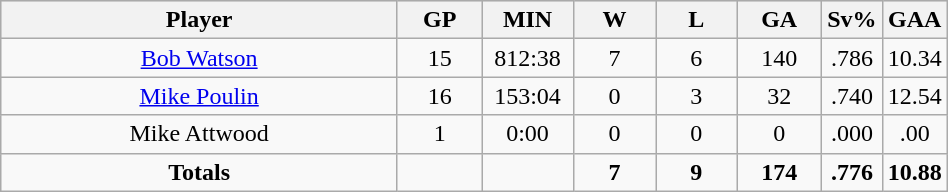<table class="wikitable sortable" width="50%">
<tr align="center"  bgcolor="#dddddd">
<th width="50%">Player</th>
<th width="10%">GP</th>
<th width="10%">MIN</th>
<th width="10%">W</th>
<th width="10%">L</th>
<th width="10%">GA</th>
<th width="10%">Sv%</th>
<th width="10%">GAA</th>
</tr>
<tr align=center>
<td><a href='#'>Bob Watson</a></td>
<td>15</td>
<td>812:38</td>
<td>7</td>
<td>6</td>
<td>140</td>
<td>.786</td>
<td>10.34</td>
</tr>
<tr align=center>
<td><a href='#'>Mike Poulin</a></td>
<td>16</td>
<td>153:04</td>
<td>0</td>
<td>3</td>
<td>32</td>
<td>.740</td>
<td>12.54</td>
</tr>
<tr align=center>
<td>Mike Attwood</td>
<td>1</td>
<td>0:00</td>
<td>0</td>
<td>0</td>
<td>0</td>
<td>.000</td>
<td>.00</td>
</tr>
<tr align=center>
<td><strong>Totals</strong></td>
<td></td>
<td></td>
<td><strong>7</strong></td>
<td><strong>9</strong></td>
<td><strong> 174</strong></td>
<td><strong> .776</strong></td>
<td><strong> 10.88</strong></td>
</tr>
</table>
